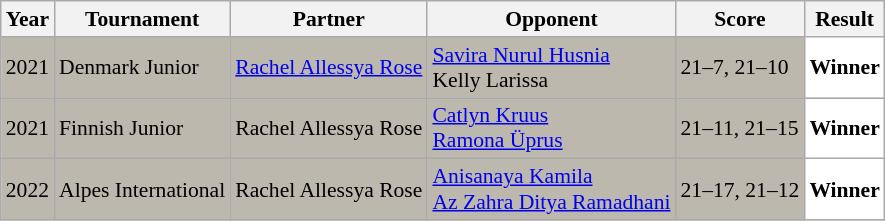<table class="sortable wikitable" style="font-size: 90%;">
<tr>
<th>Year</th>
<th>Tournament</th>
<th>Partner</th>
<th>Opponent</th>
<th>Score</th>
<th>Result</th>
</tr>
<tr style="background:#BDB8AD">
<td align="center">2021</td>
<td align="left">Denmark Junior</td>
<td align="left"> <a href='#'>Rachel Allessya Rose</a></td>
<td align="left"> <a href='#'>Savira Nurul Husnia</a><br> Kelly Larissa</td>
<td align="left">21–7, 21–10</td>
<td style="text-align: left; background:white"> <strong>Winner</strong></td>
</tr>
<tr style="background:#BDB8AD">
<td align="center">2021</td>
<td align="left">Finnish Junior</td>
<td align="left"> Rachel Allessya Rose</td>
<td align="left"> <a href='#'>Catlyn Kruus</a><br> <a href='#'>Ramona Üprus</a></td>
<td align="left">21–11, 21–15</td>
<td style="text-align: left; background:white"> <strong>Winner</strong></td>
</tr>
<tr style="background:#BDB8AD">
<td align="center">2022</td>
<td align="left">Alpes International</td>
<td align="left"> Rachel Allessya Rose</td>
<td align="left"> <a href='#'>Anisanaya Kamila</a><br> <a href='#'>Az Zahra Ditya Ramadhani</a></td>
<td align="left">21–17, 21–12</td>
<td style="text-align: left; background:white"> <strong>Winner</strong></td>
</tr>
</table>
